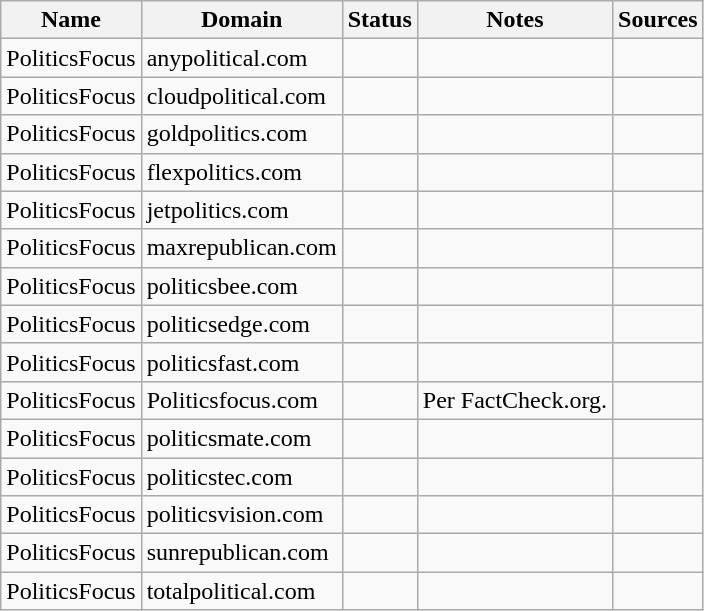<table class="wikitable sortable mw-collapsible">
<tr>
<th>Name</th>
<th>Domain</th>
<th>Status</th>
<th class="sortable">Notes</th>
<th class="unsortable">Sources</th>
</tr>
<tr>
<td>PoliticsFocus</td>
<td>anypolitical.com</td>
<td></td>
<td></td>
<td></td>
</tr>
<tr>
<td>PoliticsFocus</td>
<td>cloudpolitical.com</td>
<td></td>
<td></td>
<td></td>
</tr>
<tr>
<td>PoliticsFocus</td>
<td>goldpolitics.com</td>
<td></td>
<td></td>
<td></td>
</tr>
<tr>
<td>PoliticsFocus</td>
<td>flexpolitics.com</td>
<td></td>
<td></td>
<td></td>
</tr>
<tr>
<td>PoliticsFocus</td>
<td>jetpolitics.com</td>
<td></td>
<td></td>
<td></td>
</tr>
<tr>
<td>PoliticsFocus</td>
<td>maxrepublican.com</td>
<td></td>
<td></td>
<td></td>
</tr>
<tr>
<td>PoliticsFocus</td>
<td>politicsbee.com</td>
<td></td>
<td></td>
<td></td>
</tr>
<tr>
<td>PoliticsFocus</td>
<td>politicsedge.com</td>
<td></td>
<td></td>
<td></td>
</tr>
<tr>
<td>PoliticsFocus</td>
<td>politicsfast.com</td>
<td></td>
<td></td>
<td></td>
</tr>
<tr>
<td>PoliticsFocus</td>
<td>Politicsfocus.com</td>
<td></td>
<td>Per FactCheck.org.</td>
<td></td>
</tr>
<tr>
<td>PoliticsFocus</td>
<td>politicsmate.com</td>
<td></td>
<td></td>
<td></td>
</tr>
<tr>
<td>PoliticsFocus</td>
<td>politicstec.com</td>
<td></td>
<td></td>
<td></td>
</tr>
<tr>
<td>PoliticsFocus</td>
<td>politicsvision.com</td>
<td></td>
<td></td>
<td></td>
</tr>
<tr>
<td>PoliticsFocus</td>
<td>sunrepublican.com</td>
<td></td>
<td></td>
<td></td>
</tr>
<tr>
<td>PoliticsFocus</td>
<td>totalpolitical.com</td>
<td></td>
<td></td>
<td></td>
</tr>
</table>
